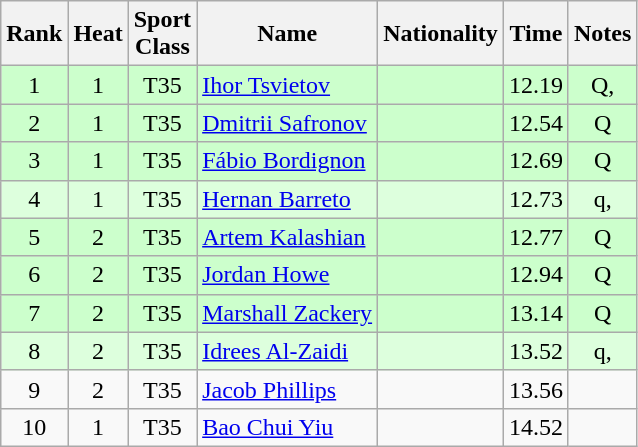<table class="wikitable sortable" style="text-align:center">
<tr>
<th>Rank</th>
<th>Heat</th>
<th>Sport<br>Class</th>
<th>Name</th>
<th>Nationality</th>
<th>Time</th>
<th>Notes</th>
</tr>
<tr bgcolor=ccffcc>
<td>1</td>
<td>1</td>
<td>T35</td>
<td align=left><a href='#'>Ihor Tsvietov</a></td>
<td align=left></td>
<td>12.19</td>
<td>Q, </td>
</tr>
<tr bgcolor=ccffcc>
<td>2</td>
<td>1</td>
<td>T35</td>
<td align=left><a href='#'>Dmitrii Safronov</a></td>
<td align=left></td>
<td>12.54</td>
<td>Q</td>
</tr>
<tr bgcolor=ccffcc>
<td>3</td>
<td>1</td>
<td>T35</td>
<td align=left><a href='#'>Fábio Bordignon</a></td>
<td align=left></td>
<td>12.69</td>
<td>Q</td>
</tr>
<tr bgcolor=ddffdd>
<td>4</td>
<td>1</td>
<td>T35</td>
<td align=left><a href='#'>Hernan Barreto</a></td>
<td align=left></td>
<td>12.73</td>
<td>q, </td>
</tr>
<tr bgcolor=ccffcc>
<td>5</td>
<td>2</td>
<td>T35</td>
<td align=left><a href='#'>Artem Kalashian</a></td>
<td align=left></td>
<td>12.77</td>
<td>Q</td>
</tr>
<tr bgcolor=ccffcc>
<td>6</td>
<td>2</td>
<td>T35</td>
<td align=left><a href='#'>Jordan Howe</a></td>
<td align=left></td>
<td>12.94</td>
<td>Q</td>
</tr>
<tr bgcolor=ccffcc>
<td>7</td>
<td>2</td>
<td>T35</td>
<td align=left><a href='#'>Marshall Zackery</a></td>
<td align=left></td>
<td>13.14</td>
<td>Q</td>
</tr>
<tr bgcolor=ddffdd>
<td>8</td>
<td>2</td>
<td>T35</td>
<td align=left><a href='#'>Idrees Al-Zaidi</a></td>
<td align=left></td>
<td>13.52</td>
<td>q, </td>
</tr>
<tr>
<td>9</td>
<td>2</td>
<td>T35</td>
<td align=left><a href='#'>Jacob Phillips</a></td>
<td align=left></td>
<td>13.56</td>
<td></td>
</tr>
<tr>
<td>10</td>
<td>1</td>
<td>T35</td>
<td align=left><a href='#'>Bao Chui Yiu</a></td>
<td align=left></td>
<td>14.52</td>
<td></td>
</tr>
</table>
